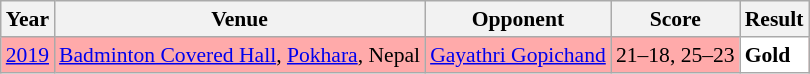<table class="sortable wikitable" style="font-size: 90%;">
<tr>
<th>Year</th>
<th>Venue</th>
<th>Opponent</th>
<th>Score</th>
<th>Result</th>
</tr>
<tr style="background:#FFAAAA">
<td align="center"><a href='#'>2019</a></td>
<td align="left"><a href='#'>Badminton Covered Hall</a>, <a href='#'>Pokhara</a>, Nepal</td>
<td align="left"> <a href='#'>Gayathri Gopichand</a></td>
<td align="left">21–18, 25–23</td>
<td style="text-align:left; background:white"> <strong>Gold</strong></td>
</tr>
</table>
